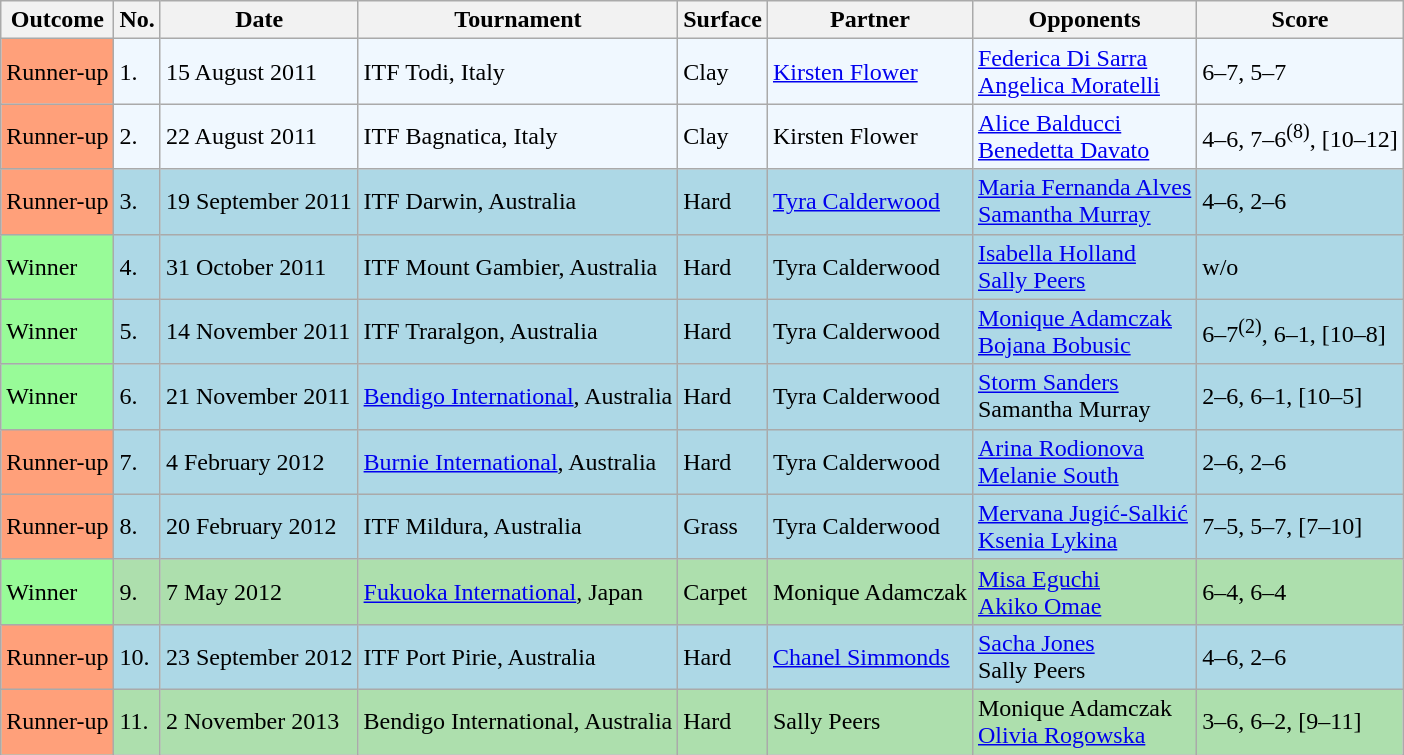<table class="sortable wikitable">
<tr>
<th>Outcome</th>
<th>No.</th>
<th>Date</th>
<th>Tournament</th>
<th>Surface</th>
<th>Partner</th>
<th>Opponents</th>
<th class="unsortable">Score</th>
</tr>
<tr style="background:#f0f8ff;">
<td bgcolor="FFA07A">Runner-up</td>
<td>1.</td>
<td>15 August 2011</td>
<td>ITF Todi, Italy</td>
<td>Clay</td>
<td> <a href='#'>Kirsten Flower</a></td>
<td> <a href='#'>Federica Di Sarra</a> <br>  <a href='#'>Angelica Moratelli</a></td>
<td>6–7, 5–7</td>
</tr>
<tr style="background:#f0f8ff;">
<td bgcolor="FFA07A">Runner-up</td>
<td>2.</td>
<td>22 August 2011</td>
<td>ITF Bagnatica, Italy</td>
<td>Clay</td>
<td> Kirsten Flower</td>
<td> <a href='#'>Alice Balducci</a> <br>  <a href='#'>Benedetta Davato</a></td>
<td>4–6, 7–6<sup>(8)</sup>, [10–12]</td>
</tr>
<tr style="background:lightblue;">
<td bgcolor="FFA07A">Runner-up</td>
<td>3.</td>
<td>19 September 2011</td>
<td>ITF Darwin, Australia</td>
<td>Hard</td>
<td> <a href='#'>Tyra Calderwood</a></td>
<td> <a href='#'>Maria Fernanda Alves</a> <br>  <a href='#'>Samantha Murray</a></td>
<td>4–6, 2–6</td>
</tr>
<tr style="background:lightblue;">
<td bgcolor="98FB98">Winner</td>
<td>4.</td>
<td>31 October 2011</td>
<td>ITF Mount Gambier, Australia</td>
<td>Hard</td>
<td> Tyra Calderwood</td>
<td> <a href='#'>Isabella Holland</a> <br>  <a href='#'>Sally Peers</a></td>
<td>w/o</td>
</tr>
<tr style="background:lightblue;">
<td bgcolor="98FB98">Winner</td>
<td>5.</td>
<td>14 November 2011</td>
<td>ITF Traralgon, Australia</td>
<td>Hard</td>
<td> Tyra Calderwood</td>
<td> <a href='#'>Monique Adamczak</a> <br>  <a href='#'>Bojana Bobusic</a></td>
<td>6–7<sup>(2)</sup>, 6–1, [10–8]</td>
</tr>
<tr style="background:lightblue;">
<td bgcolor="98FB98">Winner</td>
<td>6.</td>
<td>21 November 2011</td>
<td><a href='#'>Bendigo International</a>, Australia</td>
<td>Hard</td>
<td> Tyra Calderwood</td>
<td> <a href='#'>Storm Sanders</a> <br>  Samantha Murray</td>
<td>2–6, 6–1, [10–5]</td>
</tr>
<tr style="background:lightblue;">
<td style="background:#ffa07a;">Runner-up</td>
<td>7.</td>
<td>4 February 2012</td>
<td><a href='#'>Burnie International</a>, Australia</td>
<td>Hard</td>
<td> Tyra Calderwood</td>
<td> <a href='#'>Arina Rodionova</a> <br>  <a href='#'>Melanie South</a></td>
<td>2–6, 2–6</td>
</tr>
<tr style="background:lightblue;">
<td style="background:#ffa07a;">Runner-up</td>
<td>8.</td>
<td>20 February 2012</td>
<td>ITF Mildura, Australia</td>
<td>Grass</td>
<td> Tyra Calderwood</td>
<td> <a href='#'>Mervana Jugić-Salkić</a> <br>  <a href='#'>Ksenia Lykina</a></td>
<td>7–5, 5–7, [7–10]</td>
</tr>
<tr style="background:#addfad;">
<td style="background:#98fb98;">Winner</td>
<td>9.</td>
<td>7 May 2012</td>
<td><a href='#'>Fukuoka International</a>, Japan</td>
<td>Carpet</td>
<td> Monique Adamczak</td>
<td> <a href='#'>Misa Eguchi</a> <br>  <a href='#'>Akiko Omae</a></td>
<td>6–4, 6–4</td>
</tr>
<tr style="background:lightblue;">
<td style="background:#ffa07a;">Runner-up</td>
<td>10.</td>
<td>23 September 2012</td>
<td>ITF Port Pirie, Australia</td>
<td>Hard</td>
<td> <a href='#'>Chanel Simmonds</a></td>
<td> <a href='#'>Sacha Jones</a> <br>  Sally Peers</td>
<td>4–6, 2–6</td>
</tr>
<tr style="background:#addfad;">
<td bgcolor="FFA07A">Runner-up</td>
<td>11.</td>
<td>2 November 2013</td>
<td>Bendigo International, Australia</td>
<td>Hard</td>
<td> Sally Peers</td>
<td> Monique Adamczak <br>  <a href='#'>Olivia Rogowska</a></td>
<td>3–6, 6–2, [9–11]</td>
</tr>
</table>
